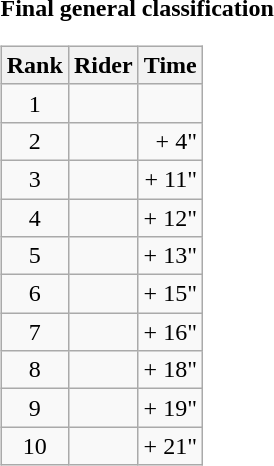<table>
<tr>
<td><strong>Final general classification</strong><br><table class="wikitable">
<tr>
<th scope="col">Rank</th>
<th scope="col">Rider</th>
<th scope="col">Time</th>
</tr>
<tr>
<td style="text-align:center;">1</td>
<td></td>
<td style="text-align:right;"></td>
</tr>
<tr>
<td style="text-align:center;">2</td>
<td></td>
<td style="text-align:right;">+ 4"</td>
</tr>
<tr>
<td style="text-align:center;">3</td>
<td></td>
<td style="text-align:right;">+ 11"</td>
</tr>
<tr>
<td style="text-align:center;">4</td>
<td></td>
<td style="text-align:right;">+ 12"</td>
</tr>
<tr>
<td style="text-align:center;">5</td>
<td></td>
<td style="text-align:right;">+ 13"</td>
</tr>
<tr>
<td style="text-align:center;">6</td>
<td></td>
<td style="text-align:right;">+ 15"</td>
</tr>
<tr>
<td style="text-align:center;">7</td>
<td></td>
<td style="text-align:right;">+ 16"</td>
</tr>
<tr>
<td style="text-align:center;">8</td>
<td></td>
<td style="text-align:right;">+ 18"</td>
</tr>
<tr>
<td style="text-align:center;">9</td>
<td></td>
<td style="text-align:right;">+ 19"</td>
</tr>
<tr>
<td style="text-align:center;">10</td>
<td></td>
<td style="text-align:right;">+ 21"</td>
</tr>
</table>
</td>
</tr>
</table>
